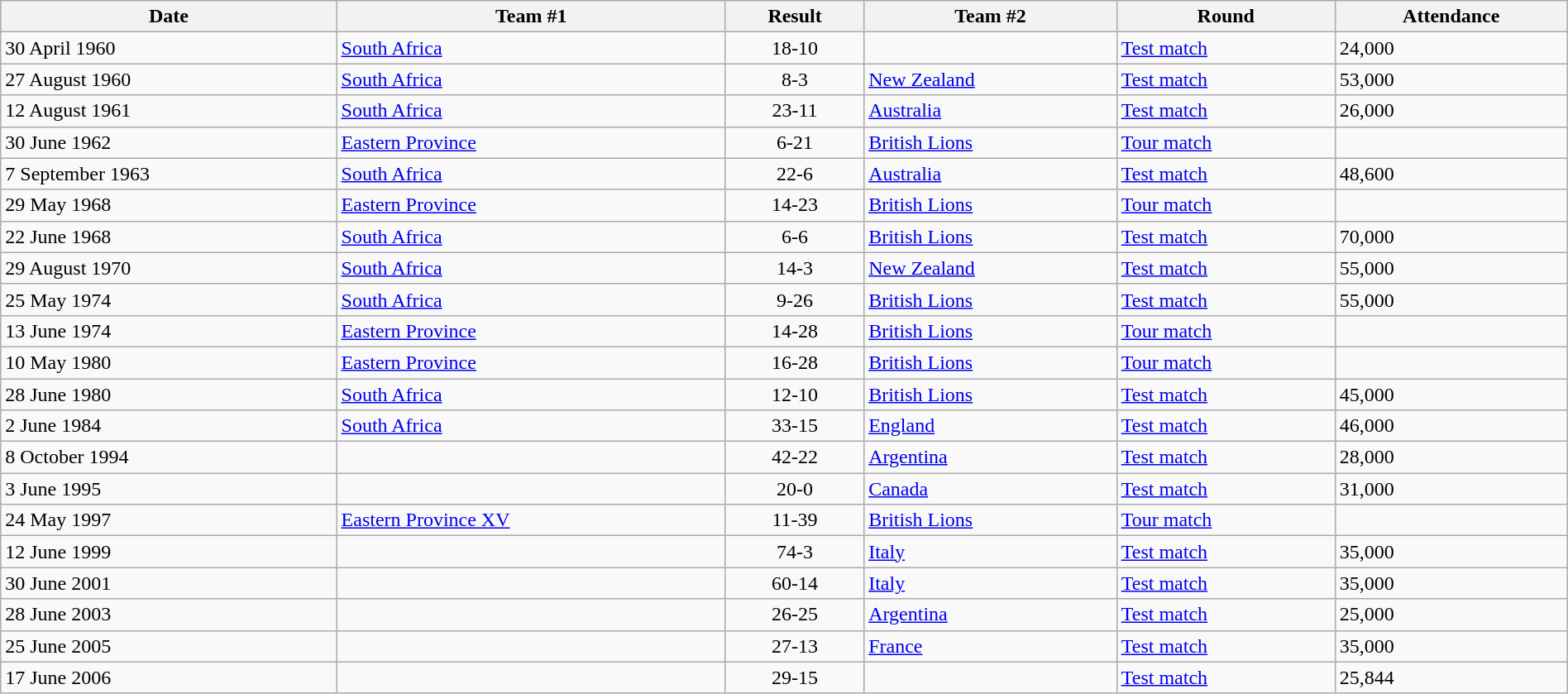<table class="wikitable" style="text-align: left;" width="100%">
<tr>
<th>Date</th>
<th>Team #1</th>
<th>Result</th>
<th>Team #2</th>
<th>Round</th>
<th>Attendance</th>
</tr>
<tr>
<td>30 April 1960</td>
<td> <a href='#'>South Africa</a></td>
<td align=center>18-10</td>
<td></td>
<td><a href='#'>Test match</a></td>
<td>24,000</td>
</tr>
<tr>
<td>27 August 1960</td>
<td> <a href='#'>South Africa</a></td>
<td align=center>8-3</td>
<td><a href='#'>New Zealand</a></td>
<td><a href='#'>Test match</a></td>
<td>53,000</td>
</tr>
<tr>
<td>12 August 1961</td>
<td> <a href='#'>South Africa</a></td>
<td align=center>23-11</td>
<td><a href='#'>Australia</a></td>
<td><a href='#'>Test match</a></td>
<td>26,000</td>
</tr>
<tr>
<td>30 June 1962</td>
<td><a href='#'>Eastern Province</a></td>
<td style="text-align:center;">6-21</td>
<td><a href='#'>British Lions</a></td>
<td><a href='#'>Tour match</a></td>
<td style="text-align:center;"></td>
</tr>
<tr>
<td>7 September 1963</td>
<td> <a href='#'>South Africa</a></td>
<td align=center>22-6</td>
<td><a href='#'>Australia</a></td>
<td><a href='#'>Test match</a></td>
<td>48,600</td>
</tr>
<tr>
<td>29 May 1968</td>
<td><a href='#'>Eastern Province</a></td>
<td style="text-align:center;">14-23</td>
<td><a href='#'>British Lions</a></td>
<td><a href='#'>Tour match</a></td>
<td style="text-align:center;"></td>
</tr>
<tr>
<td>22 June 1968</td>
<td> <a href='#'>South Africa</a></td>
<td style="text-align:center;">6-6</td>
<td><a href='#'>British Lions</a></td>
<td><a href='#'>Test match</a></td>
<td style="text-align:left;">70,000</td>
</tr>
<tr>
<td>29 August 1970</td>
<td> <a href='#'>South Africa</a></td>
<td align=center>14-3</td>
<td><a href='#'>New Zealand</a></td>
<td><a href='#'>Test match</a></td>
<td>55,000</td>
</tr>
<tr>
<td>25 May 1974</td>
<td> <a href='#'>South Africa</a></td>
<td style="text-align:center;">9-26</td>
<td><a href='#'>British Lions</a></td>
<td><a href='#'>Test match</a></td>
<td style="text-align:left;">55,000</td>
</tr>
<tr>
<td>13 June 1974</td>
<td><a href='#'>Eastern Province</a></td>
<td style="text-align:center;">14-28</td>
<td><a href='#'>British Lions</a></td>
<td><a href='#'>Tour match</a></td>
<td style="text-align:center;"></td>
</tr>
<tr>
<td>10 May 1980</td>
<td><a href='#'>Eastern Province</a></td>
<td style="text-align:center;">16-28</td>
<td><a href='#'>British Lions</a></td>
<td><a href='#'>Tour match</a></td>
<td style="text-align:center;"></td>
</tr>
<tr>
<td>28 June 1980</td>
<td> <a href='#'>South Africa</a></td>
<td align=center>12-10</td>
<td><a href='#'>British Lions</a></td>
<td><a href='#'>Test match</a></td>
<td>45,000</td>
</tr>
<tr>
<td>2 June 1984</td>
<td> <a href='#'>South Africa</a></td>
<td align=center>33-15</td>
<td><a href='#'>England</a></td>
<td><a href='#'>Test match</a></td>
<td>46,000</td>
</tr>
<tr>
<td>8 October 1994</td>
<td></td>
<td align=center>42-22</td>
<td><a href='#'>Argentina</a></td>
<td><a href='#'>Test match</a></td>
<td>28,000</td>
</tr>
<tr>
<td>3 June 1995</td>
<td></td>
<td align=center>20-0</td>
<td><a href='#'>Canada</a></td>
<td><a href='#'>Test match</a></td>
<td>31,000</td>
</tr>
<tr>
<td>24 May 1997</td>
<td><a href='#'>Eastern Province XV</a></td>
<td style="text-align:center;">11-39</td>
<td><a href='#'>British Lions</a></td>
<td><a href='#'>Tour match</a></td>
<td style="text-align:center;"></td>
</tr>
<tr>
<td>12 June 1999</td>
<td></td>
<td align=center>74-3</td>
<td><a href='#'>Italy</a></td>
<td><a href='#'>Test match</a></td>
<td>35,000</td>
</tr>
<tr>
<td>30 June 2001</td>
<td></td>
<td align=center>60-14</td>
<td><a href='#'>Italy</a></td>
<td><a href='#'>Test match</a></td>
<td>35,000</td>
</tr>
<tr>
<td>28 June 2003</td>
<td></td>
<td align=center>26-25</td>
<td><a href='#'>Argentina</a></td>
<td><a href='#'>Test match</a></td>
<td>25,000</td>
</tr>
<tr>
<td>25 June 2005</td>
<td></td>
<td align=center>27-13</td>
<td><a href='#'>France</a></td>
<td><a href='#'>Test match</a></td>
<td>35,000</td>
</tr>
<tr>
<td>17 June 2006</td>
<td></td>
<td style="text-align:center;">29-15</td>
<td></td>
<td><a href='#'>Test match</a></td>
<td style="text-align:left;">25,844</td>
</tr>
</table>
